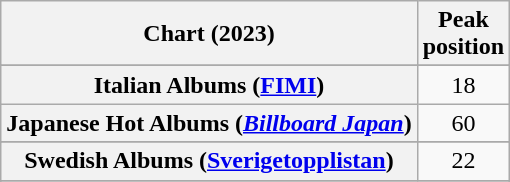<table class="wikitable sortable plainrowheaders" style="text-align:center">
<tr>
<th scope="col">Chart (2023)</th>
<th scope="col">Peak<br>position</th>
</tr>
<tr>
</tr>
<tr>
</tr>
<tr>
</tr>
<tr>
</tr>
<tr>
</tr>
<tr>
</tr>
<tr>
</tr>
<tr>
</tr>
<tr>
</tr>
<tr>
<th scope="row">Italian Albums (<a href='#'>FIMI</a>)</th>
<td>18</td>
</tr>
<tr>
<th scope="row">Japanese Hot Albums (<em><a href='#'>Billboard Japan</a></em>)</th>
<td>60</td>
</tr>
<tr>
</tr>
<tr>
</tr>
<tr>
</tr>
<tr>
<th scope="row">Swedish Albums (<a href='#'>Sverigetopplistan</a>)</th>
<td>22</td>
</tr>
<tr>
</tr>
<tr>
</tr>
<tr>
</tr>
<tr>
</tr>
</table>
